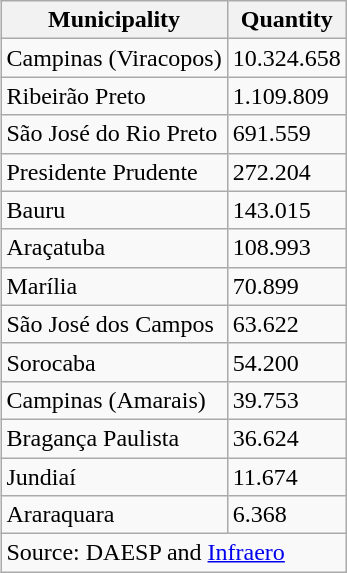<table class="wikitable sortable toccolours" align="right">
<tr>
<th>Municipality</th>
<th>Quantity</th>
</tr>
<tr>
<td>Campinas (Viracopos)</td>
<td>10.324.658</td>
</tr>
<tr>
<td>Ribeirão Preto</td>
<td>1.109.809</td>
</tr>
<tr>
<td>São José do Rio Preto</td>
<td>691.559</td>
</tr>
<tr>
<td>Presidente Prudente</td>
<td>272.204</td>
</tr>
<tr>
<td>Bauru</td>
<td>143.015</td>
</tr>
<tr>
<td>Araçatuba</td>
<td>108.993</td>
</tr>
<tr>
<td>Marília</td>
<td>70.899</td>
</tr>
<tr>
<td>São José dos Campos</td>
<td>63.622</td>
</tr>
<tr>
<td>Sorocaba</td>
<td>54.200</td>
</tr>
<tr>
<td>Campinas (Amarais)</td>
<td>39.753</td>
</tr>
<tr>
<td>Bragança Paulista</td>
<td>36.624</td>
</tr>
<tr>
<td>Jundiaí</td>
<td>11.674</td>
</tr>
<tr>
<td>Araraquara</td>
<td>6.368</td>
</tr>
<tr>
<td colspan="2">Source: DAESP and <a href='#'>Infraero</a></td>
</tr>
</table>
